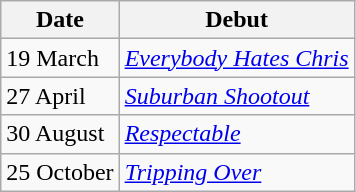<table class="wikitable">
<tr>
<th>Date</th>
<th>Debut</th>
</tr>
<tr>
<td>19 March</td>
<td><em><a href='#'>Everybody Hates Chris</a></em></td>
</tr>
<tr>
<td>27 April</td>
<td><em><a href='#'>Suburban Shootout</a></em></td>
</tr>
<tr>
<td>30 August</td>
<td><em><a href='#'>Respectable</a></em></td>
</tr>
<tr>
<td>25 October</td>
<td><em><a href='#'>Tripping Over</a></em></td>
</tr>
</table>
